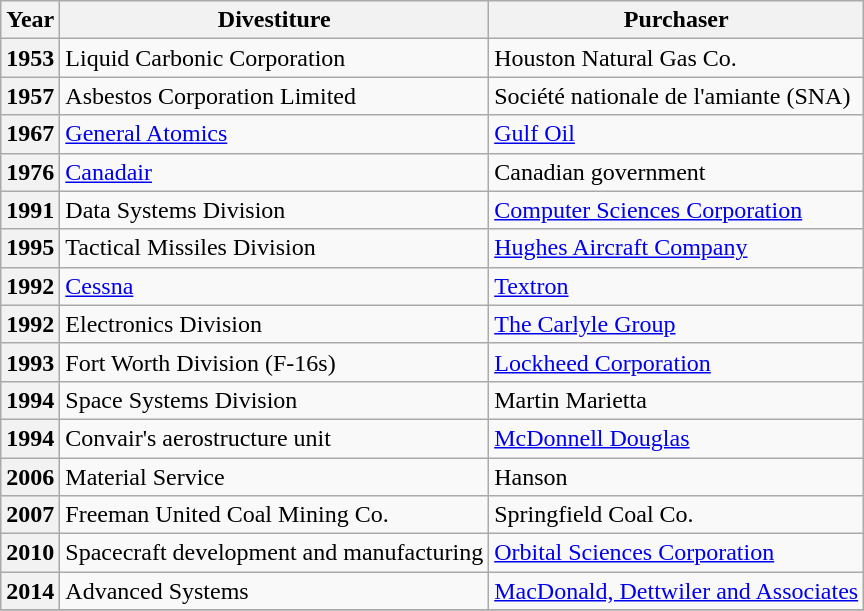<table class="wikitable sortable">
<tr>
<th>Year</th>
<th>Divestiture</th>
<th>Purchaser</th>
</tr>
<tr>
<th>1953</th>
<td>Liquid Carbonic Corporation</td>
<td>Houston Natural Gas Co.</td>
</tr>
<tr>
<th>1957</th>
<td>Asbestos Corporation Limited</td>
<td>Société nationale de l'amiante (SNA)</td>
</tr>
<tr>
<th>1967</th>
<td><a href='#'>General Atomics</a></td>
<td><a href='#'>Gulf Oil</a></td>
</tr>
<tr>
<th>1976</th>
<td><a href='#'>Canadair</a></td>
<td>Canadian government</td>
</tr>
<tr>
<th>1991</th>
<td>Data Systems Division</td>
<td><a href='#'>Computer Sciences Corporation</a></td>
</tr>
<tr>
<th>1995</th>
<td>Tactical Missiles Division</td>
<td><a href='#'>Hughes Aircraft Company</a></td>
</tr>
<tr>
<th>1992</th>
<td><a href='#'>Cessna</a></td>
<td><a href='#'>Textron</a></td>
</tr>
<tr>
<th>1992</th>
<td>Electronics Division</td>
<td><a href='#'>The Carlyle Group</a></td>
</tr>
<tr>
<th>1993</th>
<td>Fort Worth Division (F-16s)</td>
<td><a href='#'>Lockheed Corporation</a></td>
</tr>
<tr>
<th>1994</th>
<td>Space Systems Division</td>
<td>Martin Marietta</td>
</tr>
<tr>
<th>1994</th>
<td>Convair's aerostructure unit</td>
<td><a href='#'>McDonnell Douglas</a></td>
</tr>
<tr>
<th>2006</th>
<td>Material Service</td>
<td>Hanson</td>
</tr>
<tr>
<th>2007</th>
<td>Freeman United Coal Mining Co.</td>
<td>Springfield Coal Co.</td>
</tr>
<tr>
<th>2010</th>
<td>Spacecraft development and manufacturing</td>
<td><a href='#'>Orbital Sciences Corporation</a></td>
</tr>
<tr>
<th>2014</th>
<td>Advanced Systems</td>
<td><a href='#'>MacDonald, Dettwiler and Associates</a></td>
</tr>
<tr>
</tr>
</table>
